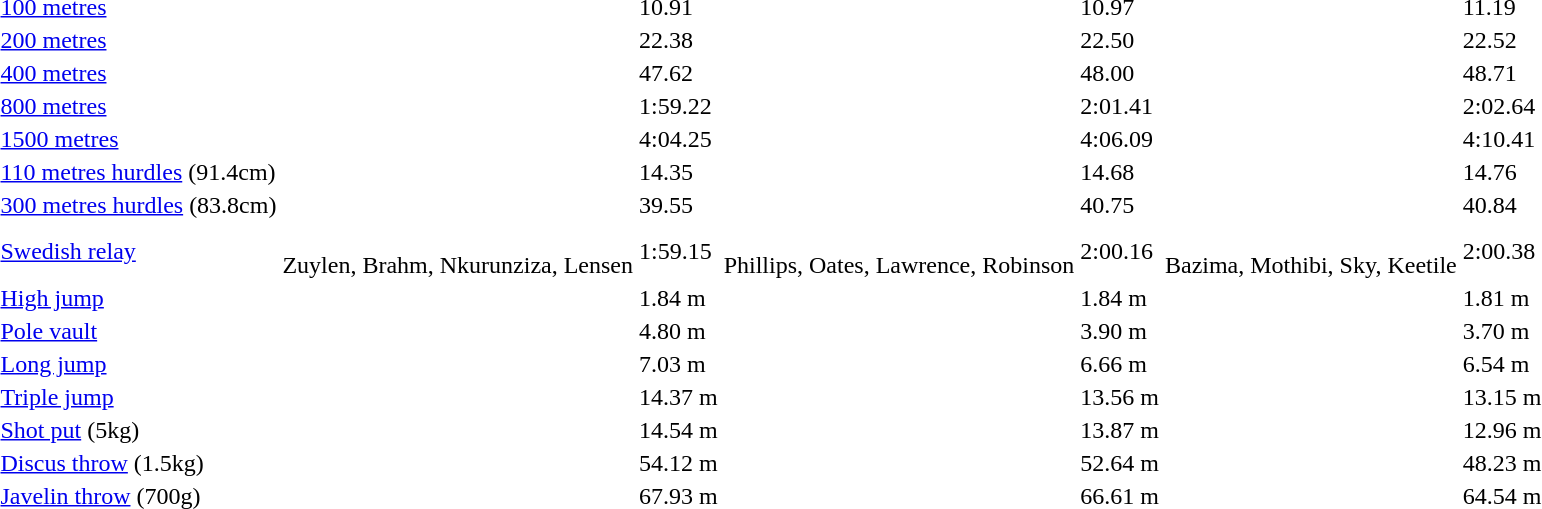<table>
<tr>
<td><a href='#'>100 metres</a></td>
<td></td>
<td>10.91</td>
<td></td>
<td>10.97</td>
<td></td>
<td>11.19</td>
</tr>
<tr>
<td><a href='#'>200 metres</a></td>
<td></td>
<td>22.38</td>
<td></td>
<td>22.50</td>
<td></td>
<td>22.52</td>
</tr>
<tr>
<td><a href='#'>400 metres</a></td>
<td></td>
<td>47.62</td>
<td></td>
<td>48.00</td>
<td></td>
<td>48.71</td>
</tr>
<tr>
<td><a href='#'>800 metres</a></td>
<td></td>
<td>1:59.22</td>
<td></td>
<td>2:01.41</td>
<td></td>
<td>2:02.64</td>
</tr>
<tr>
<td><a href='#'>1500 metres</a></td>
<td></td>
<td>4:04.25</td>
<td></td>
<td>4:06.09</td>
<td></td>
<td>4:10.41</td>
</tr>
<tr>
<td rowspan=2><a href='#'>110 metres hurdles</a> (91.4cm)</td>
<td rowspan=2></td>
<td rowspan=2>14.35</td>
<td rowspan=2></td>
<td rowspan=2>14.68</td>
<td></td>
<td rowspan=2>14.76</td>
</tr>
<tr>
<td></td>
</tr>
<tr>
<td><a href='#'>300 metres hurdles</a> (83.8cm)</td>
<td></td>
<td>39.55</td>
<td></td>
<td>40.75</td>
<td></td>
<td>40.84</td>
</tr>
<tr>
<td><a href='#'>Swedish relay</a></td>
<td><br> Zuylen, Brahm, Nkurunziza, Lensen</td>
<td>1:59.15</td>
<td><br>Phillips, Oates, Lawrence, Robinson</td>
<td>2:00.16</td>
<td><br>Bazima, Mothibi, Sky, Keetile</td>
<td>2:00.38</td>
</tr>
<tr>
<td><a href='#'>High jump</a></td>
<td></td>
<td>1.84 m</td>
<td></td>
<td>1.84 m</td>
<td></td>
<td>1.81 m</td>
</tr>
<tr>
<td><a href='#'>Pole vault</a></td>
<td></td>
<td>4.80 m</td>
<td></td>
<td>3.90 m</td>
<td></td>
<td>3.70 m</td>
</tr>
<tr>
<td><a href='#'>Long jump</a></td>
<td></td>
<td>7.03 m</td>
<td></td>
<td>6.66 m</td>
<td></td>
<td>6.54 m</td>
</tr>
<tr>
<td><a href='#'>Triple jump</a></td>
<td></td>
<td>14.37 m</td>
<td></td>
<td>13.56 m</td>
<td></td>
<td>13.15 m</td>
</tr>
<tr>
<td><a href='#'>Shot put</a> (5kg)</td>
<td></td>
<td>14.54 m</td>
<td></td>
<td>13.87 m</td>
<td></td>
<td>12.96 m</td>
</tr>
<tr>
<td><a href='#'>Discus throw</a> (1.5kg)</td>
<td></td>
<td>54.12 m</td>
<td></td>
<td>52.64 m</td>
<td></td>
<td>48.23 m</td>
</tr>
<tr>
<td><a href='#'>Javelin throw</a> (700g)</td>
<td></td>
<td>67.93 m</td>
<td></td>
<td>66.61 m</td>
<td></td>
<td>64.54 m</td>
</tr>
</table>
